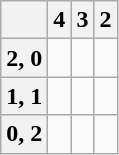<table class="wikitable">
<tr ---- valign="center">
<th></th>
<th>4</th>
<th>3</th>
<th>2</th>
</tr>
<tr ---- valign="center"  align="center">
<th>2, 0</th>
<td></td>
<td></td>
<td></td>
</tr>
<tr ---- valign="center"  align="center">
<th>1, 1</th>
<td></td>
<td></td>
<td></td>
</tr>
<tr ---- valign="center"  align="center">
<th>0, 2</th>
<td></td>
<td></td>
<td></td>
</tr>
</table>
